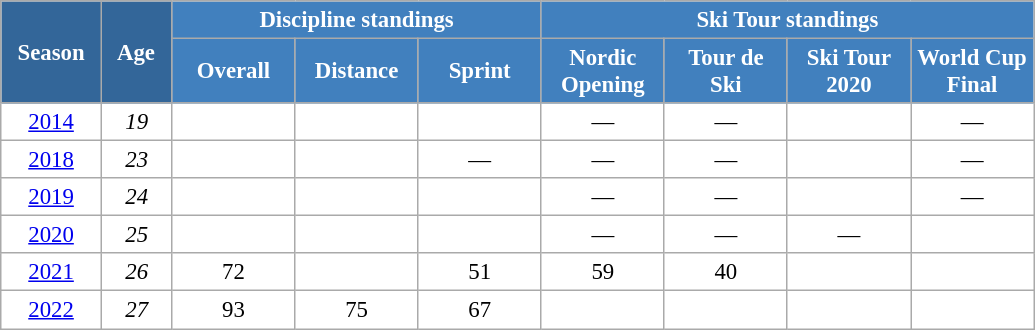<table class="wikitable" style="font-size:95%; text-align:center; border:grey solid 1px; border-collapse:collapse; background:#ffffff;">
<tr>
<th style="background-color:#369; color:white; width:60px;" rowspan="2"> Season </th>
<th style="background-color:#369; color:white; width:40px;" rowspan="2"> Age </th>
<th style="background-color:#4180be; color:white;" colspan="3">Discipline standings</th>
<th style="background-color:#4180be; color:white;" colspan="4">Ski Tour standings</th>
</tr>
<tr>
<th style="background-color:#4180be; color:white; width:75px;">Overall</th>
<th style="background-color:#4180be; color:white; width:75px;">Distance</th>
<th style="background-color:#4180be; color:white; width:75px;">Sprint</th>
<th style="background-color:#4180be; color:white; width:75px;">Nordic<br>Opening</th>
<th style="background-color:#4180be; color:white; width:75px;">Tour de<br>Ski</th>
<th style="background-color:#4180be; color:white; width:75px;">Ski Tour<br>2020</th>
<th style="background-color:#4180be; color:white; width:75px;">World Cup<br>Final</th>
</tr>
<tr>
<td><a href='#'>2014</a></td>
<td><em>19</em></td>
<td></td>
<td></td>
<td></td>
<td>—</td>
<td>—</td>
<td></td>
<td>—</td>
</tr>
<tr>
<td><a href='#'>2018</a></td>
<td><em>23</em></td>
<td></td>
<td></td>
<td>—</td>
<td>—</td>
<td>—</td>
<td></td>
<td>—</td>
</tr>
<tr>
<td><a href='#'>2019</a></td>
<td><em>24</em></td>
<td></td>
<td></td>
<td></td>
<td>—</td>
<td>—</td>
<td></td>
<td>—</td>
</tr>
<tr>
<td><a href='#'>2020</a></td>
<td><em>25</em></td>
<td></td>
<td></td>
<td></td>
<td>—</td>
<td>—</td>
<td>—</td>
<td></td>
</tr>
<tr>
<td><a href='#'>2021</a></td>
<td><em>26</em></td>
<td>72</td>
<td></td>
<td>51</td>
<td>59</td>
<td>40</td>
<td></td>
<td></td>
</tr>
<tr>
<td><a href='#'>2022</a></td>
<td><em>27</em></td>
<td>93</td>
<td>75</td>
<td>67</td>
<td></td>
<td></td>
<td></td>
<td></td>
</tr>
</table>
